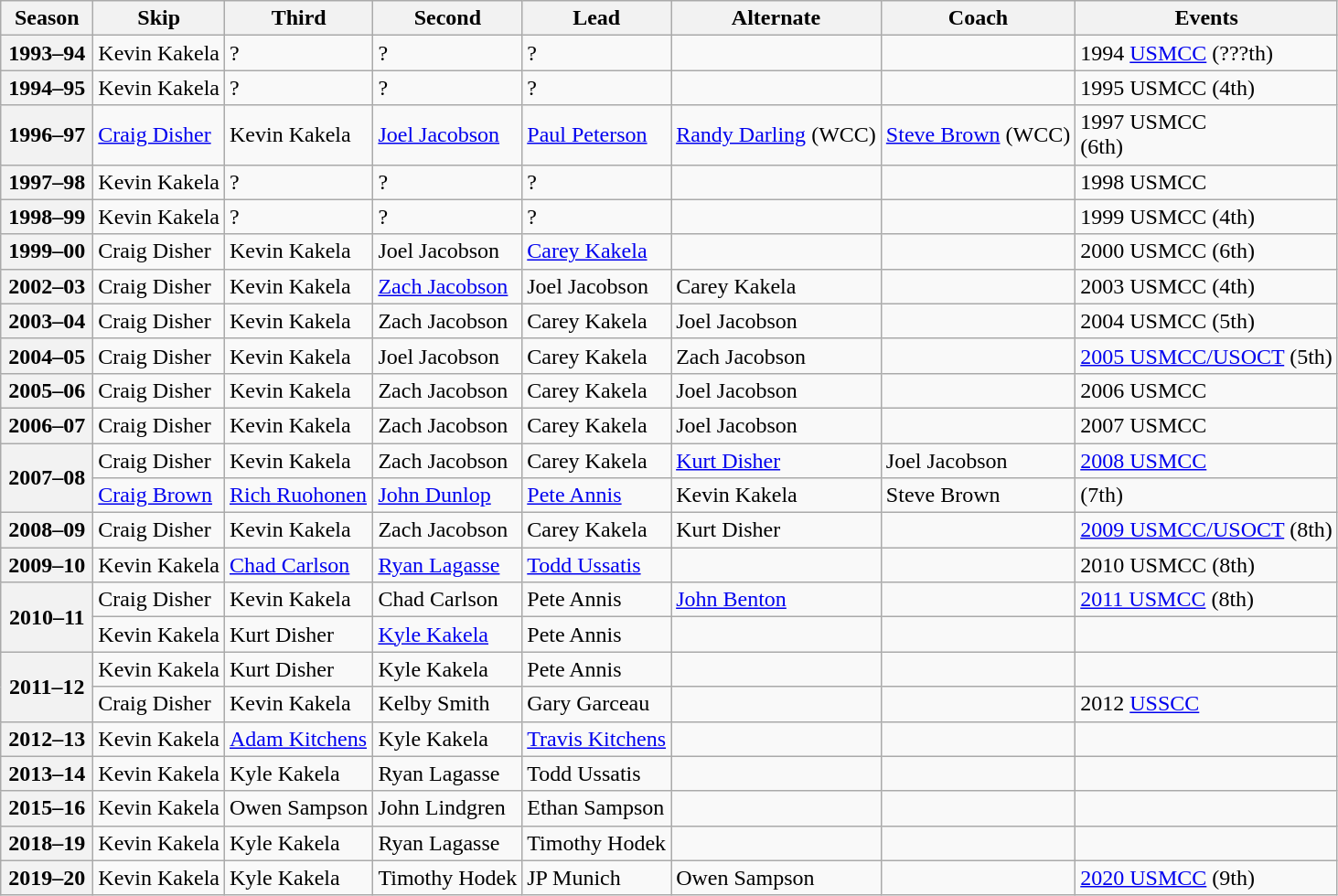<table class="wikitable">
<tr>
<th scope="col" width=60>Season</th>
<th scope="col">Skip</th>
<th scope="col">Third</th>
<th scope="col">Second</th>
<th scope="col">Lead</th>
<th scope="col">Alternate</th>
<th scope="col">Coach</th>
<th scope="col">Events</th>
</tr>
<tr>
<th scope="row">1993–94</th>
<td>Kevin Kakela</td>
<td>?</td>
<td>?</td>
<td>?</td>
<td></td>
<td></td>
<td>1994 <a href='#'>USMCC</a> (???th)</td>
</tr>
<tr>
<th scope="row">1994–95</th>
<td>Kevin Kakela</td>
<td>?</td>
<td>?</td>
<td>?</td>
<td></td>
<td></td>
<td>1995 USMCC (4th)</td>
</tr>
<tr>
<th scope="row">1996–97</th>
<td><a href='#'>Craig Disher</a></td>
<td>Kevin Kakela</td>
<td><a href='#'>Joel Jacobson</a></td>
<td><a href='#'>Paul Peterson</a></td>
<td><a href='#'>Randy Darling</a> (WCC)</td>
<td><a href='#'>Steve Brown</a> (WCC)</td>
<td>1997 USMCC <br> (6th)</td>
</tr>
<tr>
<th scope="row">1997–98</th>
<td>Kevin Kakela</td>
<td>?</td>
<td>?</td>
<td>?</td>
<td></td>
<td></td>
<td>1998 USMCC </td>
</tr>
<tr>
<th scope="row">1998–99</th>
<td>Kevin Kakela</td>
<td>?</td>
<td>?</td>
<td>?</td>
<td></td>
<td></td>
<td>1999 USMCC (4th)</td>
</tr>
<tr>
<th scope="row">1999–00</th>
<td>Craig Disher</td>
<td>Kevin Kakela</td>
<td>Joel Jacobson</td>
<td><a href='#'>Carey Kakela</a></td>
<td></td>
<td></td>
<td>2000 USMCC (6th)</td>
</tr>
<tr>
<th scope="row">2002–03</th>
<td>Craig Disher</td>
<td>Kevin Kakela</td>
<td><a href='#'>Zach Jacobson</a></td>
<td>Joel Jacobson</td>
<td>Carey Kakela</td>
<td></td>
<td>2003 USMCC (4th)</td>
</tr>
<tr>
<th scope="row">2003–04</th>
<td>Craig Disher</td>
<td>Kevin Kakela</td>
<td>Zach Jacobson</td>
<td>Carey Kakela</td>
<td>Joel Jacobson</td>
<td></td>
<td>2004 USMCC (5th)</td>
</tr>
<tr>
<th scope="row">2004–05</th>
<td>Craig Disher</td>
<td>Kevin Kakela</td>
<td>Joel Jacobson</td>
<td>Carey Kakela</td>
<td>Zach Jacobson</td>
<td></td>
<td><a href='#'>2005 USMCC/USOCT</a> (5th)</td>
</tr>
<tr>
<th scope="row">2005–06</th>
<td>Craig Disher</td>
<td>Kevin Kakela</td>
<td>Zach Jacobson</td>
<td>Carey Kakela</td>
<td>Joel Jacobson</td>
<td></td>
<td>2006 USMCC </td>
</tr>
<tr>
<th scope="row">2006–07</th>
<td>Craig Disher</td>
<td>Kevin Kakela</td>
<td>Zach Jacobson</td>
<td>Carey Kakela</td>
<td>Joel Jacobson</td>
<td></td>
<td>2007 USMCC </td>
</tr>
<tr>
<th scope="row" rowspan=2>2007–08</th>
<td>Craig Disher</td>
<td>Kevin Kakela</td>
<td>Zach Jacobson</td>
<td>Carey Kakela</td>
<td><a href='#'>Kurt Disher</a></td>
<td>Joel Jacobson</td>
<td><a href='#'>2008 USMCC</a> </td>
</tr>
<tr>
<td><a href='#'>Craig Brown</a></td>
<td><a href='#'>Rich Ruohonen</a></td>
<td><a href='#'>John Dunlop</a></td>
<td><a href='#'>Pete Annis</a></td>
<td>Kevin Kakela</td>
<td>Steve Brown</td>
<td> (7th)</td>
</tr>
<tr>
<th scope="row">2008–09</th>
<td>Craig Disher</td>
<td>Kevin Kakela</td>
<td>Zach Jacobson</td>
<td>Carey Kakela</td>
<td>Kurt Disher</td>
<td></td>
<td><a href='#'>2009 USMCC/USOCT</a> (8th)</td>
</tr>
<tr>
<th scope="row">2009–10</th>
<td>Kevin Kakela</td>
<td><a href='#'>Chad Carlson</a></td>
<td><a href='#'>Ryan Lagasse</a></td>
<td><a href='#'>Todd Ussatis</a></td>
<td></td>
<td></td>
<td>2010 USMCC (8th)</td>
</tr>
<tr>
<th scope="row" rowspan=2>2010–11</th>
<td>Craig Disher</td>
<td>Kevin Kakela</td>
<td>Chad Carlson</td>
<td>Pete Annis</td>
<td><a href='#'>John Benton</a></td>
<td></td>
<td><a href='#'>2011 USMCC</a> (8th)</td>
</tr>
<tr>
<td>Kevin Kakela</td>
<td>Kurt Disher</td>
<td><a href='#'>Kyle Kakela</a></td>
<td>Pete Annis</td>
<td></td>
<td></td>
<td></td>
</tr>
<tr>
<th scope="row" rowspan=2>2011–12</th>
<td>Kevin Kakela</td>
<td>Kurt Disher</td>
<td>Kyle Kakela</td>
<td>Pete Annis</td>
<td></td>
<td></td>
<td></td>
</tr>
<tr>
<td>Craig Disher</td>
<td>Kevin Kakela</td>
<td>Kelby Smith</td>
<td>Gary Garceau</td>
<td></td>
<td></td>
<td>2012 <a href='#'>USSCC</a> </td>
</tr>
<tr>
<th scope="row">2012–13</th>
<td>Kevin Kakela</td>
<td><a href='#'>Adam Kitchens</a></td>
<td>Kyle Kakela</td>
<td><a href='#'>Travis Kitchens</a></td>
<td></td>
<td></td>
<td></td>
</tr>
<tr>
<th scope="row">2013–14</th>
<td>Kevin Kakela</td>
<td>Kyle Kakela</td>
<td>Ryan Lagasse</td>
<td>Todd Ussatis</td>
<td></td>
<td></td>
<td></td>
</tr>
<tr>
<th scope="row">2015–16</th>
<td>Kevin Kakela</td>
<td>Owen Sampson</td>
<td>John Lindgren</td>
<td>Ethan Sampson</td>
<td></td>
<td></td>
<td></td>
</tr>
<tr>
<th scope="row">2018–19</th>
<td>Kevin Kakela</td>
<td>Kyle Kakela</td>
<td>Ryan Lagasse</td>
<td>Timothy Hodek</td>
<td></td>
<td></td>
<td></td>
</tr>
<tr>
<th scope="row">2019–20</th>
<td>Kevin Kakela</td>
<td>Kyle Kakela</td>
<td>Timothy Hodek</td>
<td>JP Munich</td>
<td>Owen Sampson</td>
<td></td>
<td><a href='#'>2020 USMCC</a> (9th)</td>
</tr>
</table>
